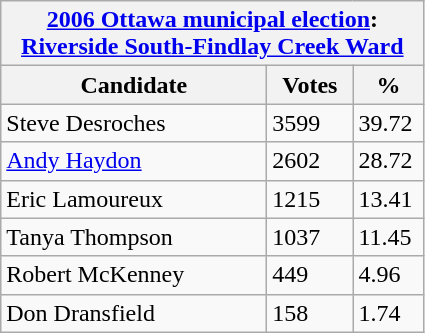<table class="wikitable">
<tr>
<th colspan="3"><a href='#'>2006 Ottawa municipal election</a>: <a href='#'>Riverside South-Findlay Creek Ward</a></th>
</tr>
<tr>
<th style="width: 170px">Candidate</th>
<th style="width: 50px">Votes</th>
<th style="width: 40px">%</th>
</tr>
<tr>
<td>Steve Desroches</td>
<td>3599</td>
<td>39.72</td>
</tr>
<tr>
<td><a href='#'>Andy Haydon</a></td>
<td>2602</td>
<td>28.72</td>
</tr>
<tr>
<td>Eric Lamoureux</td>
<td>1215</td>
<td>13.41</td>
</tr>
<tr>
<td>Tanya Thompson</td>
<td>1037</td>
<td>11.45</td>
</tr>
<tr>
<td>Robert McKenney</td>
<td>449</td>
<td>4.96</td>
</tr>
<tr>
<td>Don Dransfield</td>
<td>158</td>
<td>1.74</td>
</tr>
</table>
